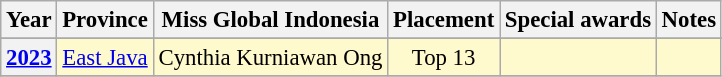<table class="wikitable " style="font-size: 95%; text-align:center;">
<tr>
<th>Year</th>
<th>Province</th>
<th>Miss Global Indonesia</th>
<th>Placement</th>
<th>Special awards</th>
<th>Notes</th>
</tr>
<tr>
</tr>
<tr style="background-color:#FFFACD">
<th><a href='#'>2023</a></th>
<td><a href='#'>East Java</a></td>
<td>Cynthia Kurniawan Ong</td>
<td>Top 13</td>
<td></td>
<td></td>
</tr>
<tr>
</tr>
</table>
